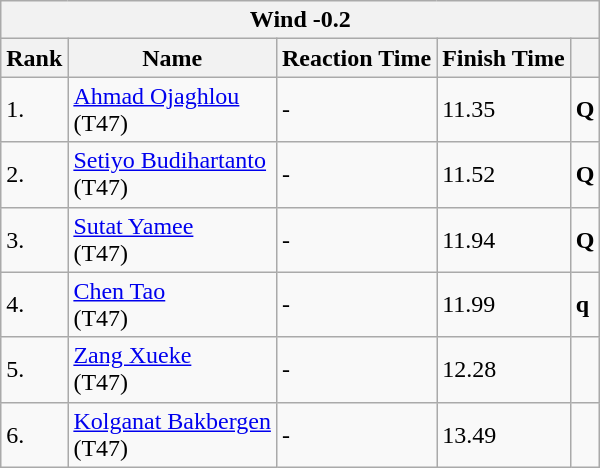<table class="wikitable">
<tr>
<th colspan="5">Wind -0.2</th>
</tr>
<tr>
<th>Rank</th>
<th>Name</th>
<th>Reaction Time</th>
<th>Finish Time</th>
<th></th>
</tr>
<tr>
<td>1.</td>
<td><a href='#'>Ahmad Ojaghlou</a><br>(T47)
<br>
</td>
<td>-</td>
<td>11.35</td>
<td><strong>Q</strong></td>
</tr>
<tr>
<td>2.</td>
<td><a href='#'>Setiyo Budihartanto</a><br>(T47)
<br>
</td>
<td>-</td>
<td>11.52</td>
<td><strong>Q</strong></td>
</tr>
<tr>
<td>3.</td>
<td><a href='#'>Sutat Yamee</a><br>(T47)
<br>
</td>
<td>-</td>
<td>11.94</td>
<td><strong>Q</strong></td>
</tr>
<tr>
<td>4.</td>
<td><a href='#'>Chen Tao</a><br>(T47)
<br>
</td>
<td>-</td>
<td>11.99</td>
<td><strong>q</strong></td>
</tr>
<tr>
<td>5.</td>
<td><a href='#'>Zang Xueke</a><br>(T47)
<br>
</td>
<td>-</td>
<td>12.28</td>
<td></td>
</tr>
<tr>
<td>6.</td>
<td><a href='#'>Kolganat Bakbergen</a><br>(T47)
<br>
</td>
<td>-</td>
<td>13.49</td>
<td></td>
</tr>
</table>
